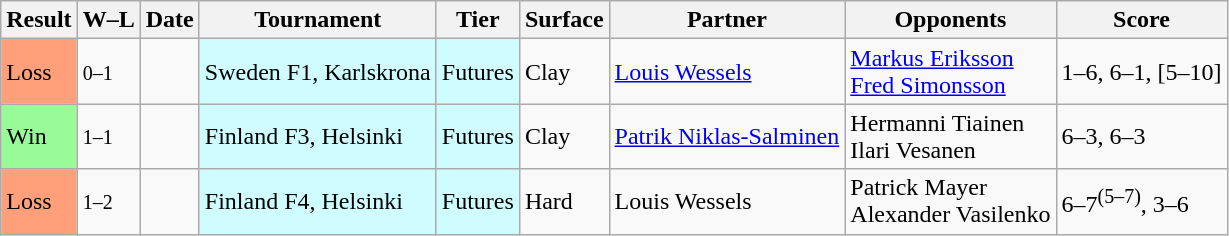<table class="sortable wikitable">
<tr>
<th>Result</th>
<th class=unsortable>W–L</th>
<th>Date</th>
<th>Tournament</th>
<th>Tier</th>
<th>Surface</th>
<th>Partner</th>
<th>Opponents</th>
<th class=unsortable>Score</th>
</tr>
<tr>
<td bgcolor=FFA07A>Loss</td>
<td><small>0–1</small></td>
<td></td>
<td style=background:#cffcff>Sweden F1, Karlskrona</td>
<td style=background:#cffcff>Futures</td>
<td>Clay</td>
<td> <a href='#'>Louis Wessels</a></td>
<td> <a href='#'>Markus Eriksson</a> <br>  <a href='#'>Fred Simonsson</a></td>
<td>1–6, 6–1, [5–10]</td>
</tr>
<tr>
<td bgcolor=98FB98>Win</td>
<td><small>1–1</small></td>
<td></td>
<td style=background:#cffcff>Finland F3, Helsinki</td>
<td style=background:#cffcff>Futures</td>
<td>Clay</td>
<td> <a href='#'>Patrik Niklas-Salminen</a></td>
<td> Hermanni Tiainen <br>  Ilari Vesanen</td>
<td>6–3, 6–3</td>
</tr>
<tr>
<td bgcolor=FFA07A>Loss</td>
<td><small>1–2</small></td>
<td></td>
<td style=background:#cffcff>Finland F4, Helsinki</td>
<td style=background:#cffcff>Futures</td>
<td>Hard</td>
<td> Louis Wessels</td>
<td> Patrick Mayer <br>  Alexander Vasilenko</td>
<td>6–7<sup>(5–7)</sup>, 3–6</td>
</tr>
</table>
